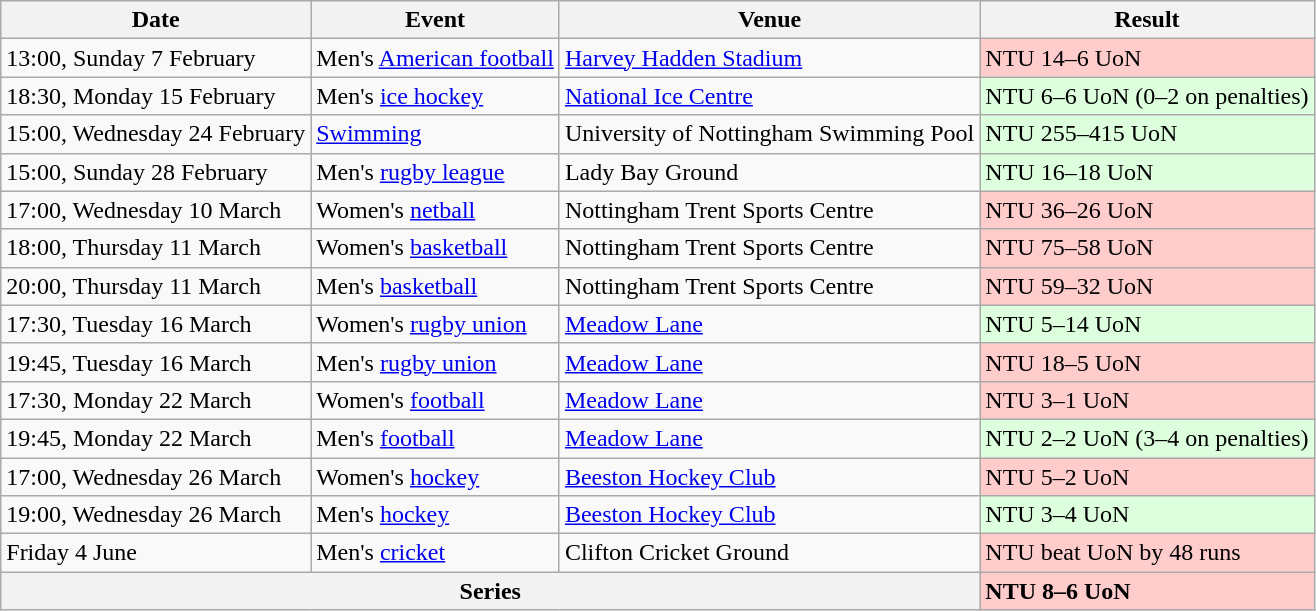<table class="wikitable">
<tr>
<th>Date</th>
<th>Event</th>
<th>Venue</th>
<th>Result</th>
</tr>
<tr>
<td>13:00, Sunday 7 February</td>
<td>Men's <a href='#'>American football</a></td>
<td><a href='#'>Harvey Hadden Stadium</a></td>
<td bgcolor="#FFCCCC">NTU 14–6 UoN</td>
</tr>
<tr>
<td>18:30, Monday 15 February</td>
<td>Men's <a href='#'>ice hockey</a></td>
<td><a href='#'>National Ice Centre</a></td>
<td bgcolor="#DDFFDD">NTU 6–6 UoN (0–2 on penalties)</td>
</tr>
<tr>
<td>15:00, Wednesday 24 February</td>
<td><a href='#'>Swimming</a></td>
<td>University of Nottingham Swimming Pool</td>
<td bgcolor="#DDFFDD">NTU 255–415 UoN</td>
</tr>
<tr>
<td>15:00, Sunday 28 February</td>
<td>Men's <a href='#'>rugby league</a></td>
<td>Lady Bay Ground</td>
<td bgcolor="#DDFFDD">NTU  16–18 UoN</td>
</tr>
<tr>
<td>17:00, Wednesday 10 March</td>
<td>Women's <a href='#'>netball</a></td>
<td>Nottingham Trent Sports Centre</td>
<td bgcolor="#FFCCCC">NTU 36–26 UoN</td>
</tr>
<tr>
<td>18:00, Thursday 11 March</td>
<td>Women's <a href='#'>basketball</a></td>
<td>Nottingham Trent Sports Centre</td>
<td bgcolor="#FFCCCC">NTU 75–58 UoN</td>
</tr>
<tr>
<td>20:00, Thursday 11 March</td>
<td>Men's <a href='#'>basketball</a></td>
<td>Nottingham Trent Sports Centre</td>
<td bgcolor="#FFCCCC">NTU 59–32 UoN</td>
</tr>
<tr>
<td>17:30, Tuesday 16 March</td>
<td>Women's <a href='#'>rugby union</a></td>
<td><a href='#'>Meadow Lane</a></td>
<td bgcolor="#DDFFDD">NTU 5–14 UoN</td>
</tr>
<tr>
<td>19:45, Tuesday 16 March</td>
<td>Men's <a href='#'>rugby union</a></td>
<td><a href='#'>Meadow Lane</a></td>
<td bgcolor="#FFCCCC">NTU 18–5 UoN</td>
</tr>
<tr>
<td>17:30, Monday 22 March</td>
<td>Women's <a href='#'>football</a></td>
<td><a href='#'>Meadow Lane</a></td>
<td bgcolor="#FFCCCC">NTU 3–1 UoN</td>
</tr>
<tr>
<td>19:45, Monday 22 March</td>
<td>Men's <a href='#'>football</a></td>
<td><a href='#'>Meadow Lane</a></td>
<td bgcolor="#DDFFDD">NTU 2–2 UoN (3–4 on penalties)</td>
</tr>
<tr>
<td>17:00, Wednesday 26 March</td>
<td>Women's <a href='#'>hockey</a></td>
<td><a href='#'>Beeston Hockey Club</a></td>
<td bgcolor="#FFCCCC">NTU 5–2 UoN</td>
</tr>
<tr>
<td>19:00, Wednesday 26 March</td>
<td>Men's <a href='#'>hockey</a></td>
<td><a href='#'>Beeston Hockey Club</a></td>
<td bgcolor="#DDFFDD">NTU 3–4 UoN</td>
</tr>
<tr>
<td>Friday 4 June</td>
<td>Men's <a href='#'>cricket</a></td>
<td>Clifton Cricket Ground</td>
<td bgcolor="#FFCCCC">NTU beat UoN by 48 runs</td>
</tr>
<tr>
<td bgcolor="#F2F2F2" align="center" colspan="3"><strong>Series</strong></td>
<td bgcolor="#FFCCCC"><strong>NTU 8–6 UoN</strong></td>
</tr>
</table>
